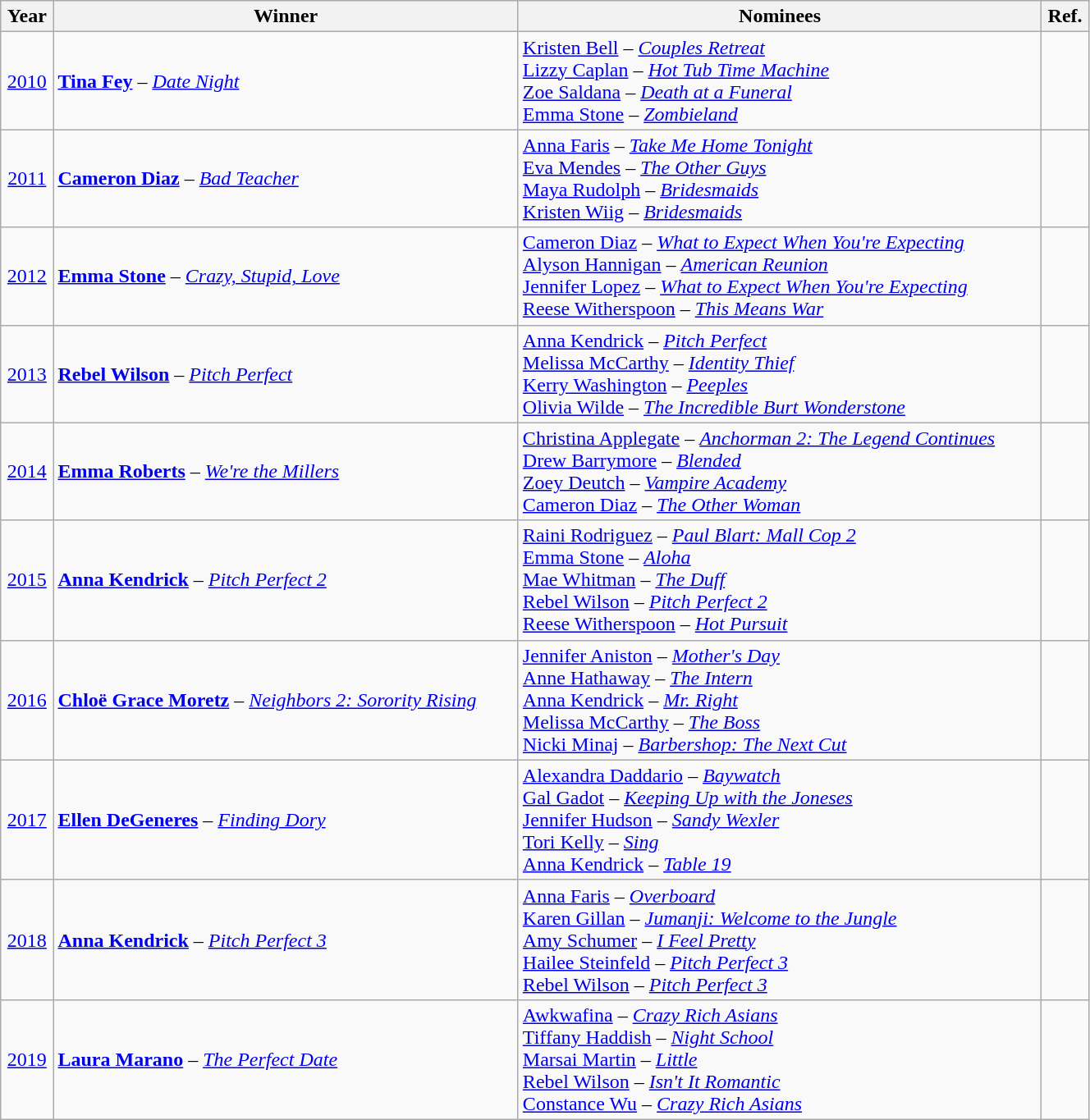<table class="wikitable" width=70%>
<tr>
<th>Year</th>
<th>Winner</th>
<th>Nominees</th>
<th>Ref.</th>
</tr>
<tr>
<td align="center"><a href='#'>2010</a></td>
<td><strong><a href='#'>Tina Fey</a></strong> – <em><a href='#'>Date Night</a></em></td>
<td><a href='#'>Kristen Bell</a> – <em><a href='#'>Couples Retreat</a></em><br><a href='#'>Lizzy Caplan</a> – <em><a href='#'>Hot Tub Time Machine</a></em><br><a href='#'>Zoe Saldana</a> – <em><a href='#'>Death at a Funeral</a></em><br><a href='#'>Emma Stone</a> – <em><a href='#'>Zombieland</a></em></td>
<td align="center"></td>
</tr>
<tr>
<td align="center"><a href='#'>2011</a></td>
<td><strong><a href='#'>Cameron Diaz</a></strong> – <em><a href='#'>Bad Teacher</a></em></td>
<td><a href='#'>Anna Faris</a> – <em><a href='#'>Take Me Home Tonight</a></em><br><a href='#'>Eva Mendes</a> – <em><a href='#'>The Other Guys</a></em><br><a href='#'>Maya Rudolph</a> – <em><a href='#'>Bridesmaids</a></em><br><a href='#'>Kristen Wiig</a> – <em><a href='#'>Bridesmaids</a></em></td>
<td align="center"></td>
</tr>
<tr>
<td align="center"><a href='#'>2012</a></td>
<td><strong><a href='#'>Emma Stone</a></strong> – <em><a href='#'>Crazy, Stupid, Love</a></em></td>
<td><a href='#'>Cameron Diaz</a> – <em><a href='#'>What to Expect When You're Expecting</a></em><br><a href='#'>Alyson Hannigan</a> – <em><a href='#'>American Reunion</a></em><br><a href='#'>Jennifer Lopez</a> – <em><a href='#'>What to Expect When You're Expecting</a></em><br><a href='#'>Reese Witherspoon</a> – <em><a href='#'>This Means War</a></em></td>
<td align="center"></td>
</tr>
<tr>
<td align="center"><a href='#'>2013</a></td>
<td><strong><a href='#'>Rebel Wilson</a></strong> – <em><a href='#'>Pitch Perfect</a></em></td>
<td><a href='#'>Anna Kendrick</a> – <em><a href='#'>Pitch Perfect</a></em><br><a href='#'>Melissa McCarthy</a> – <em><a href='#'>Identity Thief</a></em><br><a href='#'>Kerry Washington</a> – <em><a href='#'>Peeples</a></em><br><a href='#'>Olivia Wilde</a> – <em><a href='#'>The Incredible Burt Wonderstone</a></em></td>
<td align="center"></td>
</tr>
<tr>
<td align="center"><a href='#'>2014</a></td>
<td><strong><a href='#'>Emma Roberts</a></strong> – <em><a href='#'>We're the Millers</a></em></td>
<td><a href='#'>Christina Applegate</a> – <em><a href='#'>Anchorman 2: The Legend Continues</a></em><br><a href='#'>Drew Barrymore</a> – <em><a href='#'>Blended</a></em><br><a href='#'>Zoey Deutch</a> – <em><a href='#'>Vampire Academy</a></em><br><a href='#'>Cameron Diaz</a> – <em><a href='#'>The Other Woman</a></em></td>
<td align="center"></td>
</tr>
<tr>
<td align="center"><a href='#'>2015</a></td>
<td><strong><a href='#'>Anna Kendrick</a></strong> – <em><a href='#'>Pitch Perfect 2</a></em></td>
<td><a href='#'>Raini Rodriguez</a> – <em><a href='#'>Paul Blart: Mall Cop 2</a></em><br><a href='#'>Emma Stone</a> – <em><a href='#'>Aloha</a></em><br><a href='#'>Mae Whitman</a> – <em><a href='#'>The Duff</a></em><br><a href='#'>Rebel Wilson</a> – <em><a href='#'>Pitch Perfect 2</a></em><br><a href='#'>Reese Witherspoon</a> – <em><a href='#'>Hot Pursuit</a></em></td>
<td align="center"></td>
</tr>
<tr>
<td align="center"><a href='#'>2016</a></td>
<td><strong><a href='#'>Chloë Grace Moretz</a></strong> – <em><a href='#'>Neighbors 2: Sorority Rising</a></em></td>
<td><a href='#'>Jennifer Aniston</a> – <em><a href='#'>Mother's Day</a></em><br><a href='#'>Anne Hathaway</a> – <em><a href='#'>The Intern</a></em><br><a href='#'>Anna Kendrick</a> – <em><a href='#'>Mr. Right</a></em><br><a href='#'>Melissa McCarthy</a> – <em><a href='#'>The Boss</a></em><br><a href='#'>Nicki Minaj</a> – <em><a href='#'>Barbershop: The Next Cut</a></em></td>
<td align="center"></td>
</tr>
<tr>
<td align="center"><a href='#'>2017</a></td>
<td><strong><a href='#'>Ellen DeGeneres</a></strong> – <em><a href='#'>Finding Dory</a></em></td>
<td><a href='#'>Alexandra Daddario</a> – <em><a href='#'>Baywatch</a></em><br><a href='#'>Gal Gadot</a> – <em><a href='#'>Keeping Up with the Joneses</a></em><br><a href='#'>Jennifer Hudson</a> – <em><a href='#'>Sandy Wexler</a></em><br><a href='#'>Tori Kelly</a> – <em><a href='#'>Sing</a></em><br><a href='#'>Anna Kendrick</a> – <em><a href='#'>Table 19</a></em></td>
<td align="center"></td>
</tr>
<tr>
<td align="center"><a href='#'>2018</a></td>
<td><strong><a href='#'>Anna Kendrick</a></strong> – <em><a href='#'>Pitch Perfect 3</a></em></td>
<td><a href='#'>Anna Faris</a> – <em><a href='#'>Overboard</a></em><br><a href='#'>Karen Gillan</a> – <em><a href='#'>Jumanji: Welcome to the Jungle</a></em><br><a href='#'>Amy Schumer</a> – <em><a href='#'>I Feel Pretty</a></em><br><a href='#'>Hailee Steinfeld</a> – <em><a href='#'>Pitch Perfect 3</a></em><br><a href='#'>Rebel Wilson</a> – <em><a href='#'>Pitch Perfect 3</a></em></td>
<td align="center"></td>
</tr>
<tr>
<td align="center"><a href='#'>2019</a></td>
<td><strong><a href='#'>Laura Marano</a></strong> – <em><a href='#'>The Perfect Date</a></em></td>
<td><a href='#'>Awkwafina</a> – <em><a href='#'>Crazy Rich Asians</a></em><br><a href='#'>Tiffany Haddish</a> – <em><a href='#'>Night School</a></em><br><a href='#'>Marsai Martin</a> – <em><a href='#'>Little</a></em><br><a href='#'>Rebel Wilson</a> – <em><a href='#'>Isn't It Romantic</a></em><br><a href='#'>Constance Wu</a> – <em><a href='#'>Crazy Rich Asians</a></em></td>
<td align="center"></td>
</tr>
</table>
